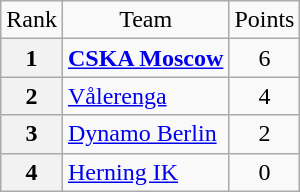<table class="wikitable" style="text-align: center;">
<tr>
<td>Rank</td>
<td>Team</td>
<td>Points</td>
</tr>
<tr>
<th>1</th>
<td style="text-align: left;"> <strong><a href='#'>CSKA Moscow</a></strong></td>
<td>6</td>
</tr>
<tr>
<th>2</th>
<td style="text-align: left;"> <a href='#'>Vålerenga</a></td>
<td>4</td>
</tr>
<tr>
<th>3</th>
<td style="text-align: left;"> <a href='#'>Dynamo Berlin</a></td>
<td>2</td>
</tr>
<tr>
<th>4</th>
<td style="text-align: left;"> <a href='#'>Herning IK</a></td>
<td>0</td>
</tr>
</table>
